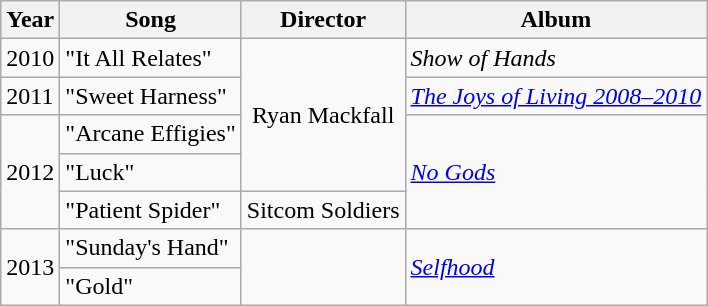<table class="wikitable">
<tr>
<th>Year</th>
<th>Song</th>
<th>Director</th>
<th>Album</th>
</tr>
<tr>
<td>2010</td>
<td>"It All Relates"</td>
<td align="center" rowspan="4">Ryan Mackfall</td>
<td><em>Show of Hands</em></td>
</tr>
<tr>
<td>2011</td>
<td>"Sweet Harness"</td>
<td><em><a href='#'>The Joys of Living 2008–2010</a></em></td>
</tr>
<tr>
<td rowspan="3">2012</td>
<td>"Arcane Effigies"</td>
<td rowspan="3"><em><a href='#'>No Gods</a></em></td>
</tr>
<tr>
<td>"Luck"</td>
</tr>
<tr>
<td>"Patient Spider"</td>
<td>Sitcom Soldiers</td>
</tr>
<tr>
<td rowspan="2">2013</td>
<td>"Sunday's Hand"</td>
<td rowspan="2"></td>
<td rowspan="2"><em><a href='#'>Selfhood</a></em></td>
</tr>
<tr>
<td>"Gold"</td>
</tr>
</table>
